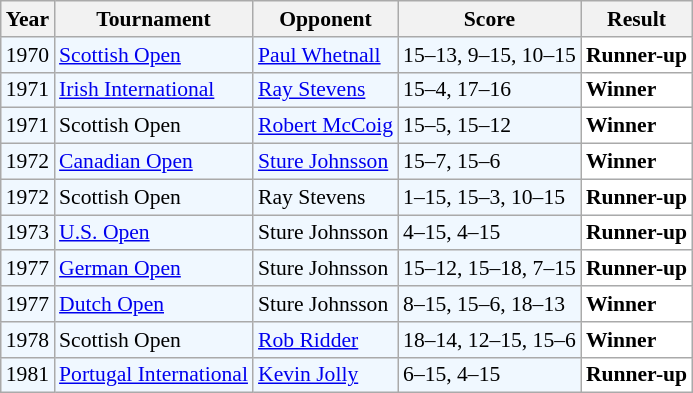<table class="sortable wikitable" style="font-size: 90%;">
<tr>
<th>Year</th>
<th>Tournament</th>
<th>Opponent</th>
<th>Score</th>
<th>Result</th>
</tr>
<tr style="background:#f0f8ff;">
<td align="center">1970</td>
<td align="left"><a href='#'>Scottish Open</a></td>
<td align="left"> <a href='#'>Paul Whetnall</a></td>
<td align="left">15–13, 9–15, 10–15</td>
<td style="text-align:left; background:white"> <strong>Runner-up</strong></td>
</tr>
<tr style="background:#f0f8ff;">
<td align="center">1971</td>
<td align="left"><a href='#'>Irish International</a></td>
<td align="left"> <a href='#'>Ray Stevens</a></td>
<td align="left">15–4, 17–16</td>
<td style="text-align:left; background:white"> <strong>Winner</strong></td>
</tr>
<tr style="background:#f0f8ff;">
<td align="center">1971</td>
<td align="left">Scottish Open</td>
<td align="left"> <a href='#'>Robert McCoig</a></td>
<td align="left">15–5, 15–12</td>
<td style="text-align:left; background:white"> <strong>Winner</strong></td>
</tr>
<tr style="background:#f0f8ff;">
<td align="center">1972</td>
<td align="left"><a href='#'>Canadian Open</a></td>
<td align="left"> <a href='#'>Sture Johnsson</a></td>
<td align="left">15–7, 15–6</td>
<td style="text-align:left; background:white"> <strong>Winner</strong></td>
</tr>
<tr style="background:#f0f8ff;">
<td align="center">1972</td>
<td align="left">Scottish Open</td>
<td align="left"> Ray Stevens</td>
<td align="left">1–15, 15–3, 10–15</td>
<td style="text-align:left; background:white"> <strong>Runner-up</strong></td>
</tr>
<tr style="background:#f0f8ff;">
<td align="center">1973</td>
<td align="left"><a href='#'>U.S. Open</a></td>
<td align="left"> Sture Johnsson</td>
<td align="left">4–15, 4–15</td>
<td style="text-align:left; background:white"> <strong>Runner-up</strong></td>
</tr>
<tr style="background:#f0f8ff;">
<td align="center">1977</td>
<td align="left"><a href='#'>German Open</a></td>
<td align="left"> Sture Johnsson</td>
<td align="left">15–12, 15–18, 7–15</td>
<td style="text-align:left; background:white"> <strong>Runner-up</strong></td>
</tr>
<tr style="background:#f0f8ff;">
<td align="center">1977</td>
<td align="left"><a href='#'>Dutch Open</a></td>
<td align="left"> Sture Johnsson</td>
<td align="left">8–15, 15–6, 18–13</td>
<td style="text-align:left; background:white"> <strong>Winner</strong></td>
</tr>
<tr style="background:#f0f8ff;">
<td align="center">1978</td>
<td align="left">Scottish Open</td>
<td align="left"> <a href='#'>Rob Ridder</a></td>
<td align="left">18–14, 12–15, 15–6</td>
<td style="text-align:left; background:white"> <strong>Winner</strong></td>
</tr>
<tr style="background:#f0f8ff;">
<td align="center">1981</td>
<td align="left"><a href='#'>Portugal International</a></td>
<td align="left"> <a href='#'>Kevin Jolly</a></td>
<td align="left">6–15, 4–15</td>
<td style="text-align:left; background:white"> <strong>Runner-up</strong></td>
</tr>
</table>
